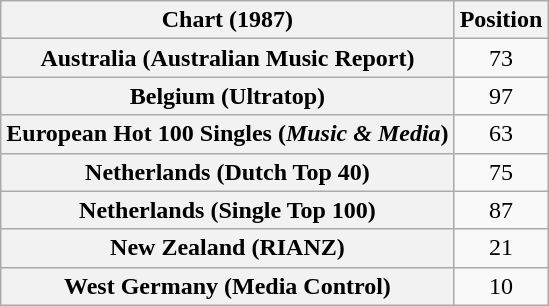<table class="wikitable plainrowheaders sortable">
<tr>
<th>Chart (1987)</th>
<th>Position</th>
</tr>
<tr>
<th scope="row">Australia (Australian Music Report)</th>
<td align="center">73</td>
</tr>
<tr>
<th scope="row">Belgium (Ultratop)</th>
<td align="center">97</td>
</tr>
<tr>
<th scope="row">European Hot 100 Singles (<em>Music & Media</em>)</th>
<td align="center">63</td>
</tr>
<tr>
<th scope="row">Netherlands (Dutch Top 40)</th>
<td align="center">75</td>
</tr>
<tr>
<th scope="row">Netherlands (Single Top 100)</th>
<td align="center">87</td>
</tr>
<tr>
<th scope="row">New Zealand (RIANZ)</th>
<td align="center">21</td>
</tr>
<tr>
<th scope="row">West Germany (Media Control)</th>
<td align="center">10</td>
</tr>
</table>
